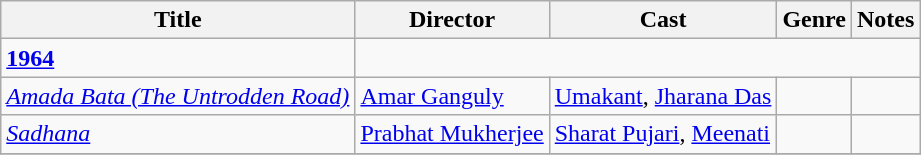<table class="wikitable">
<tr>
<th>Title</th>
<th>Director</th>
<th>Cast</th>
<th>Genre</th>
<th>Notes</th>
</tr>
<tr>
<td><strong><a href='#'>1964</a></strong></td>
</tr>
<tr>
<td><em><a href='#'>Amada Bata (The Untrodden Road)</a></em></td>
<td><a href='#'>Amar Ganguly</a></td>
<td><a href='#'>Umakant</a>, <a href='#'>Jharana Das</a></td>
<td></td>
<td></td>
</tr>
<tr>
<td><em><a href='#'>Sadhana</a></em></td>
<td><a href='#'>Prabhat Mukherjee</a></td>
<td><a href='#'>Sharat Pujari</a>, <a href='#'>Meenati</a></td>
<td></td>
<td></td>
</tr>
<tr>
</tr>
</table>
